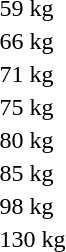<table>
<tr>
<td rowspan=2>59 kg</td>
<td rowspan=2></td>
<td rowspan=2></td>
<td></td>
</tr>
<tr>
<td></td>
</tr>
<tr>
<td rowspan=2>66 kg</td>
<td rowspan=2></td>
<td rowspan=2></td>
<td></td>
</tr>
<tr>
<td></td>
</tr>
<tr>
<td rowspan=2>71 kg</td>
<td rowspan=2></td>
<td rowspan=2></td>
<td></td>
</tr>
<tr>
<td></td>
</tr>
<tr>
<td rowspan=2>75 kg</td>
<td rowspan=2></td>
<td rowspan=2></td>
<td></td>
</tr>
<tr>
<td></td>
</tr>
<tr>
<td rowspan=2>80 kg</td>
<td rowspan=2></td>
<td rowspan=2></td>
<td></td>
</tr>
<tr>
<td></td>
</tr>
<tr>
<td rowspan=2>85 kg</td>
<td rowspan=2></td>
<td rowspan=2></td>
<td></td>
</tr>
<tr>
<td></td>
</tr>
<tr>
<td rowspan=2>98 kg</td>
<td rowspan=2></td>
<td rowspan=2></td>
<td></td>
</tr>
<tr>
<td></td>
</tr>
<tr>
<td rowspan=2>130 kg</td>
<td rowspan=2></td>
<td rowspan=2></td>
<td></td>
</tr>
<tr>
<td></td>
</tr>
<tr>
</tr>
</table>
